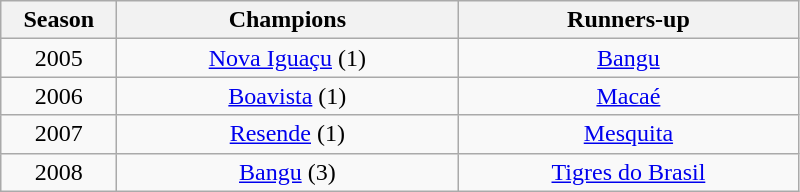<table class="wikitable" style="text-align:center; margin-left:1em;">
<tr>
<th style="width:70px">Season</th>
<th style="width:220px">Champions</th>
<th style="width:220px">Runners-up</th>
</tr>
<tr>
<td>2005</td>
<td><a href='#'>Nova Iguaçu</a> (1)</td>
<td><a href='#'>Bangu</a></td>
</tr>
<tr>
<td>2006</td>
<td><a href='#'>Boavista</a> (1)</td>
<td><a href='#'>Macaé</a></td>
</tr>
<tr>
<td>2007</td>
<td><a href='#'>Resende</a> (1)</td>
<td><a href='#'>Mesquita</a></td>
</tr>
<tr>
<td>2008</td>
<td><a href='#'>Bangu</a> (3)</td>
<td><a href='#'>Tigres do Brasil</a></td>
</tr>
</table>
